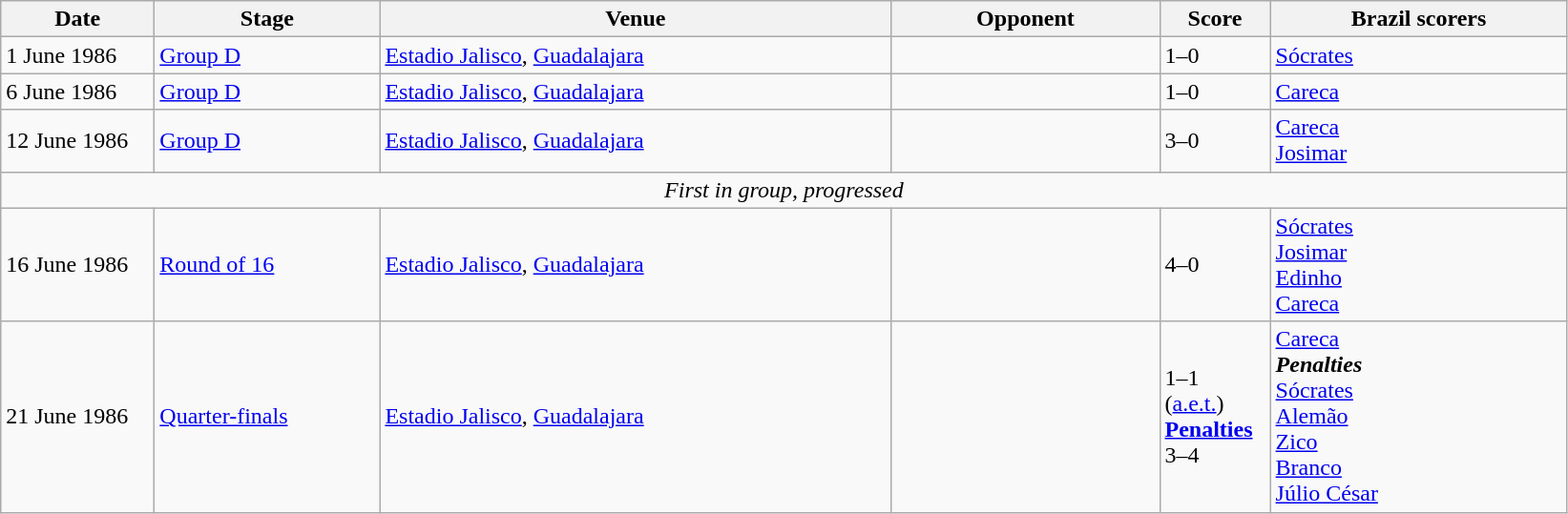<table class="wikitable">
<tr>
<th width=100px>Date</th>
<th width=150px>Stage</th>
<th width=350px>Venue</th>
<th width=180px>Opponent</th>
<th width=70px>Score</th>
<th width=200px>Brazil scorers</th>
</tr>
<tr>
<td>1 June 1986</td>
<td><a href='#'>Group D</a></td>
<td><a href='#'>Estadio Jalisco</a>, <a href='#'>Guadalajara</a></td>
<td></td>
<td>1–0</td>
<td><a href='#'>Sócrates</a> </td>
</tr>
<tr>
<td>6 June 1986</td>
<td><a href='#'>Group D</a></td>
<td><a href='#'>Estadio Jalisco</a>, <a href='#'>Guadalajara</a></td>
<td></td>
<td>1–0</td>
<td><a href='#'>Careca</a> </td>
</tr>
<tr>
<td>12 June 1986</td>
<td><a href='#'>Group D</a></td>
<td><a href='#'>Estadio Jalisco</a>, <a href='#'>Guadalajara</a></td>
<td></td>
<td>3–0</td>
<td><a href='#'>Careca</a>  <br> <a href='#'>Josimar</a> </td>
</tr>
<tr>
<td colspan="6" style="text-align:center;"><em>First in group, progressed</em></td>
</tr>
<tr>
<td>16 June 1986</td>
<td><a href='#'>Round of 16</a></td>
<td><a href='#'>Estadio Jalisco</a>, <a href='#'>Guadalajara</a></td>
<td></td>
<td>4–0</td>
<td><a href='#'>Sócrates</a>  <br> <a href='#'>Josimar</a>  <br> <a href='#'>Edinho</a>  <br> <a href='#'>Careca</a> </td>
</tr>
<tr>
<td>21 June 1986</td>
<td><a href='#'>Quarter-finals</a></td>
<td><a href='#'>Estadio Jalisco</a>, <a href='#'>Guadalajara</a></td>
<td></td>
<td>1–1 <br> (<a href='#'>a.e.t.</a>) <br> <strong><a href='#'>Penalties</a></strong> <br> 3–4</td>
<td><a href='#'>Careca</a>  <br> <strong><em>Penalties</em></strong> <br> <a href='#'>Sócrates</a>  <br> <a href='#'>Alemão</a>  <br> <a href='#'>Zico</a>  <br> <a href='#'>Branco</a>  <br> <a href='#'>Júlio César</a> </td>
</tr>
</table>
